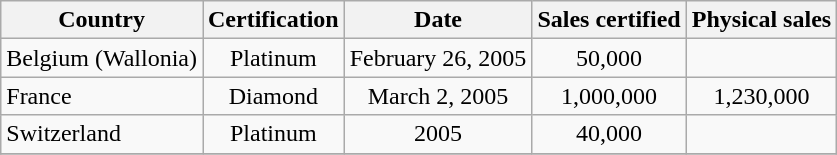<table class="wikitable sortable">
<tr>
<th>Country</th>
<th>Certification</th>
<th>Date</th>
<th>Sales certified</th>
<th>Physical sales</th>
</tr>
<tr>
<td>Belgium (Wallonia)</td>
<td align="center">Platinum</td>
<td align="center">February 26, 2005</td>
<td align="center">50,000</td>
<td align="center"></td>
</tr>
<tr>
<td>France</td>
<td align="center">Diamond</td>
<td align="center">March 2, 2005</td>
<td align="center">1,000,000</td>
<td align="center">1,230,000</td>
</tr>
<tr>
<td>Switzerland</td>
<td align="center">Platinum</td>
<td align="center">2005</td>
<td align="center">40,000</td>
<td align="center"></td>
</tr>
<tr>
</tr>
</table>
